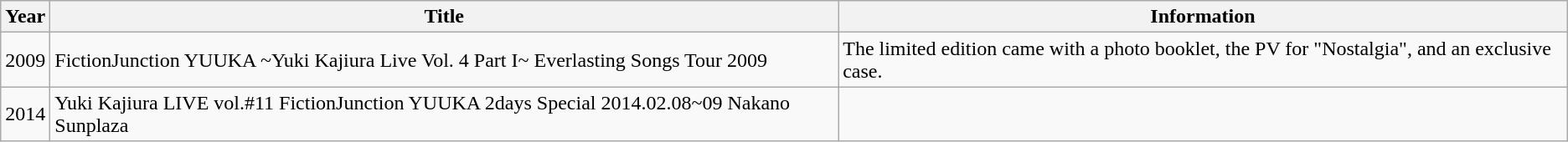<table class="wikitable">
<tr>
<th>Year</th>
<th>Title</th>
<th>Information</th>
</tr>
<tr>
<td>2009</td>
<td>FictionJunction YUUKA ~Yuki Kajiura Live Vol. 4 Part I~ Everlasting Songs Tour 2009</td>
<td>The limited edition came with a photo booklet, the PV for "Nostalgia", and an exclusive case.</td>
</tr>
<tr>
<td>2014</td>
<td>Yuki Kajiura LIVE vol.#11 FictionJunction YUUKA 2days Special 2014.02.08~09 Nakano Sunplaza</td>
<td></td>
</tr>
</table>
